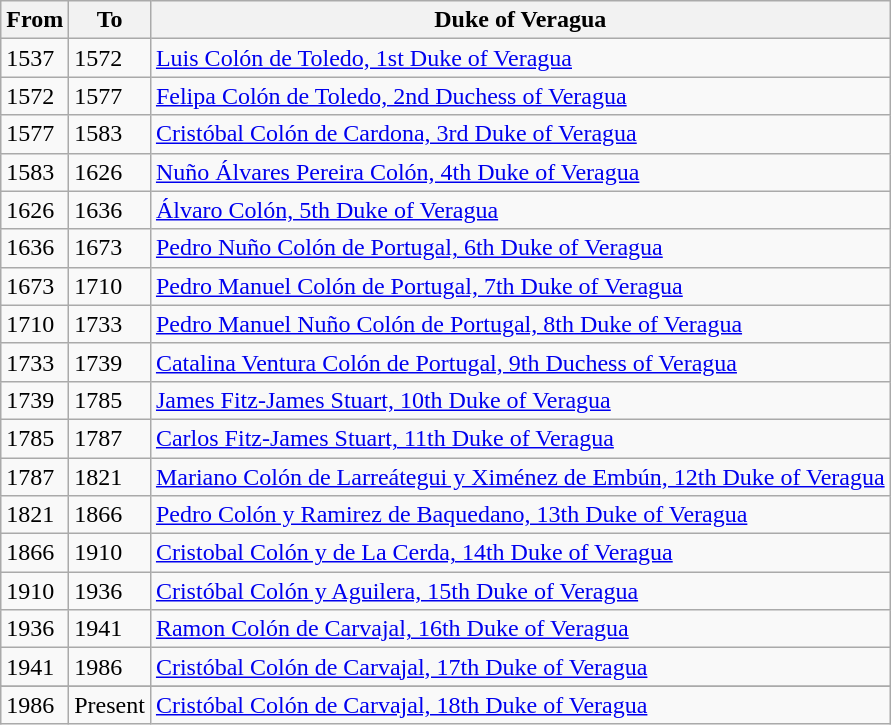<table class="wikitable">
<tr>
<th>From</th>
<th>To</th>
<th>Duke of Veragua</th>
</tr>
<tr>
<td>1537</td>
<td>1572</td>
<td><a href='#'>Luis Colón de Toledo, 1st Duke of Veragua</a></td>
</tr>
<tr>
<td>1572</td>
<td>1577</td>
<td><a href='#'>Felipa Colón de Toledo, 2nd Duchess of Veragua</a></td>
</tr>
<tr>
<td>1577</td>
<td>1583</td>
<td><a href='#'>Cristóbal Colón de Cardona, 3rd Duke of Veragua</a></td>
</tr>
<tr>
<td>1583</td>
<td>1626</td>
<td><a href='#'>Nuño Álvares Pereira Colón, 4th Duke of Veragua</a></td>
</tr>
<tr>
<td>1626</td>
<td>1636</td>
<td><a href='#'>Álvaro Colón, 5th Duke of Veragua</a></td>
</tr>
<tr>
<td>1636</td>
<td>1673</td>
<td><a href='#'>Pedro Nuño Colón de Portugal, 6th Duke of Veragua</a></td>
</tr>
<tr>
<td>1673</td>
<td>1710</td>
<td><a href='#'>Pedro Manuel Colón de Portugal, 7th Duke of Veragua</a></td>
</tr>
<tr>
<td>1710</td>
<td>1733</td>
<td><a href='#'>Pedro Manuel Nuño Colón de Portugal, 8th Duke of Veragua</a></td>
</tr>
<tr>
<td>1733</td>
<td>1739</td>
<td><a href='#'>Catalina Ventura Colón de Portugal, 9th Duchess of Veragua</a></td>
</tr>
<tr>
<td>1739</td>
<td>1785</td>
<td><a href='#'>James Fitz-James Stuart, 10th Duke of Veragua</a></td>
</tr>
<tr>
<td>1785</td>
<td>1787</td>
<td><a href='#'>Carlos Fitz-James Stuart, 11th Duke of Veragua</a></td>
</tr>
<tr>
<td>1787</td>
<td>1821</td>
<td><a href='#'>Mariano Colón de Larreátegui y Ximénez de Embún, 12th Duke of Veragua</a></td>
</tr>
<tr>
<td>1821</td>
<td>1866</td>
<td><a href='#'>Pedro Colón y Ramirez de Baquedano, 13th Duke of Veragua</a></td>
</tr>
<tr>
<td>1866</td>
<td>1910</td>
<td><a href='#'>Cristobal Colón y de La Cerda, 14th Duke of Veragua</a></td>
</tr>
<tr>
<td>1910</td>
<td>1936</td>
<td><a href='#'>Cristóbal Colón y Aguilera, 15th Duke of Veragua</a></td>
</tr>
<tr>
<td>1936</td>
<td>1941</td>
<td><a href='#'>Ramon Colón de Carvajal, 16th Duke of Veragua</a></td>
</tr>
<tr>
<td>1941</td>
<td>1986</td>
<td><a href='#'>Cristóbal Colón de Carvajal, 17th Duke of Veragua</a></td>
</tr>
<tr>
</tr>
<tr>
<td>1986</td>
<td>Present</td>
<td><a href='#'>Cristóbal Colón de Carvajal, 18th Duke of Veragua</a></td>
</tr>
</table>
